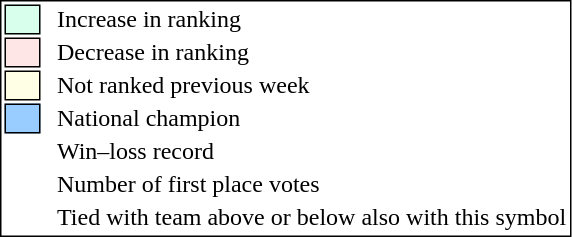<table style="border:1px solid black;">
<tr>
<td style="background:#D8FFEB; width:20px; border:1px solid black;"></td>
<td> </td>
<td>Increase in ranking</td>
</tr>
<tr>
<td style="background:#FFE6E6; width:20px; border:1px solid black;"></td>
<td> </td>
<td>Decrease in ranking</td>
</tr>
<tr>
<td style="background:#FFFFE6; width:20px; border:1px solid black;"></td>
<td> </td>
<td>Not ranked previous week</td>
</tr>
<tr>
<td style="background:#9cf; width:20px; border:1px solid black;"></td>
<td> </td>
<td>National champion</td>
</tr>
<tr>
<td></td>
<td> </td>
<td>Win–loss record</td>
</tr>
<tr>
<td></td>
<td> </td>
<td>Number of first place votes</td>
</tr>
<tr>
<td></td>
<td></td>
<td>Tied with team above or below also with this symbol</td>
</tr>
</table>
